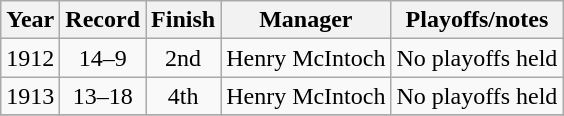<table class="wikitable">
<tr>
<th>Year</th>
<th>Record</th>
<th>Finish</th>
<th>Manager</th>
<th>Playoffs/notes</th>
</tr>
<tr align=center>
<td>1912</td>
<td>14–9</td>
<td>2nd</td>
<td>Henry McIntoch</td>
<td>No playoffs held</td>
</tr>
<tr align=center>
<td>1913</td>
<td>13–18</td>
<td>4th</td>
<td>Henry McIntoch</td>
<td>No playoffs held</td>
</tr>
<tr align=center>
</tr>
</table>
